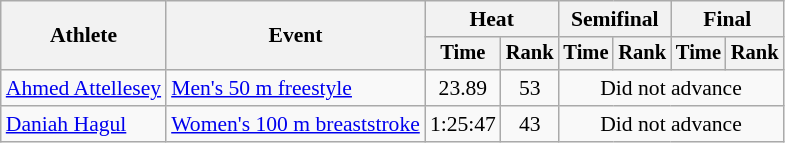<table class=wikitable style="font-size:90%">
<tr>
<th rowspan="2">Athlete</th>
<th rowspan="2">Event</th>
<th colspan="2">Heat</th>
<th colspan="2">Semifinal</th>
<th colspan="2">Final</th>
</tr>
<tr style="font-size:95%">
<th>Time</th>
<th>Rank</th>
<th>Time</th>
<th>Rank</th>
<th>Time</th>
<th>Rank</th>
</tr>
<tr align=center>
<td align=left><a href='#'>Ahmed Attellesey</a></td>
<td align=left><a href='#'>Men's 50 m freestyle</a></td>
<td>23.89</td>
<td>53</td>
<td colspan=4>Did not advance</td>
</tr>
<tr align=center>
<td align=left><a href='#'>Daniah Hagul</a></td>
<td align=left><a href='#'>Women's 100 m breaststroke</a></td>
<td>1:25:47</td>
<td>43</td>
<td colspan=4>Did not advance</td>
</tr>
</table>
